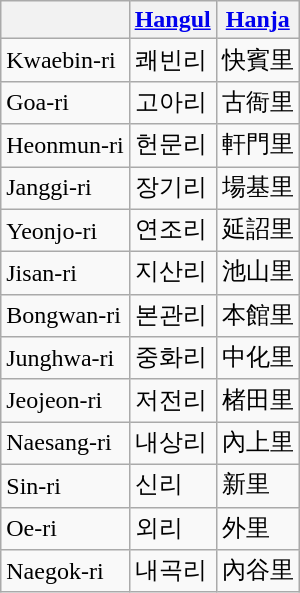<table class="wikitable">
<tr>
<th></th>
<th><a href='#'>Hangul</a></th>
<th><a href='#'>Hanja</a></th>
</tr>
<tr>
<td>Kwaebin-ri</td>
<td>쾌빈리</td>
<td>快賓里</td>
</tr>
<tr>
<td>Goa-ri</td>
<td>고아리</td>
<td>古衙里</td>
</tr>
<tr>
<td>Heonmun-ri</td>
<td>헌문리</td>
<td>軒門里</td>
</tr>
<tr>
<td>Janggi-ri</td>
<td>장기리</td>
<td>場基里</td>
</tr>
<tr>
<td>Yeonjo-ri</td>
<td>연조리</td>
<td>延詔里</td>
</tr>
<tr>
<td>Jisan-ri</td>
<td>지산리</td>
<td>池山里</td>
</tr>
<tr>
<td>Bongwan-ri</td>
<td>본관리</td>
<td>本館里</td>
</tr>
<tr>
<td>Junghwa-ri</td>
<td>중화리</td>
<td>中化里</td>
</tr>
<tr>
<td>Jeojeon-ri</td>
<td>저전리</td>
<td>楮田里</td>
</tr>
<tr>
<td>Naesang-ri</td>
<td>내상리</td>
<td>內上里</td>
</tr>
<tr>
<td>Sin-ri</td>
<td>신리</td>
<td>新里</td>
</tr>
<tr>
<td>Oe-ri</td>
<td>외리</td>
<td>外里</td>
</tr>
<tr>
<td>Naegok-ri</td>
<td>내곡리</td>
<td>內谷里</td>
</tr>
</table>
